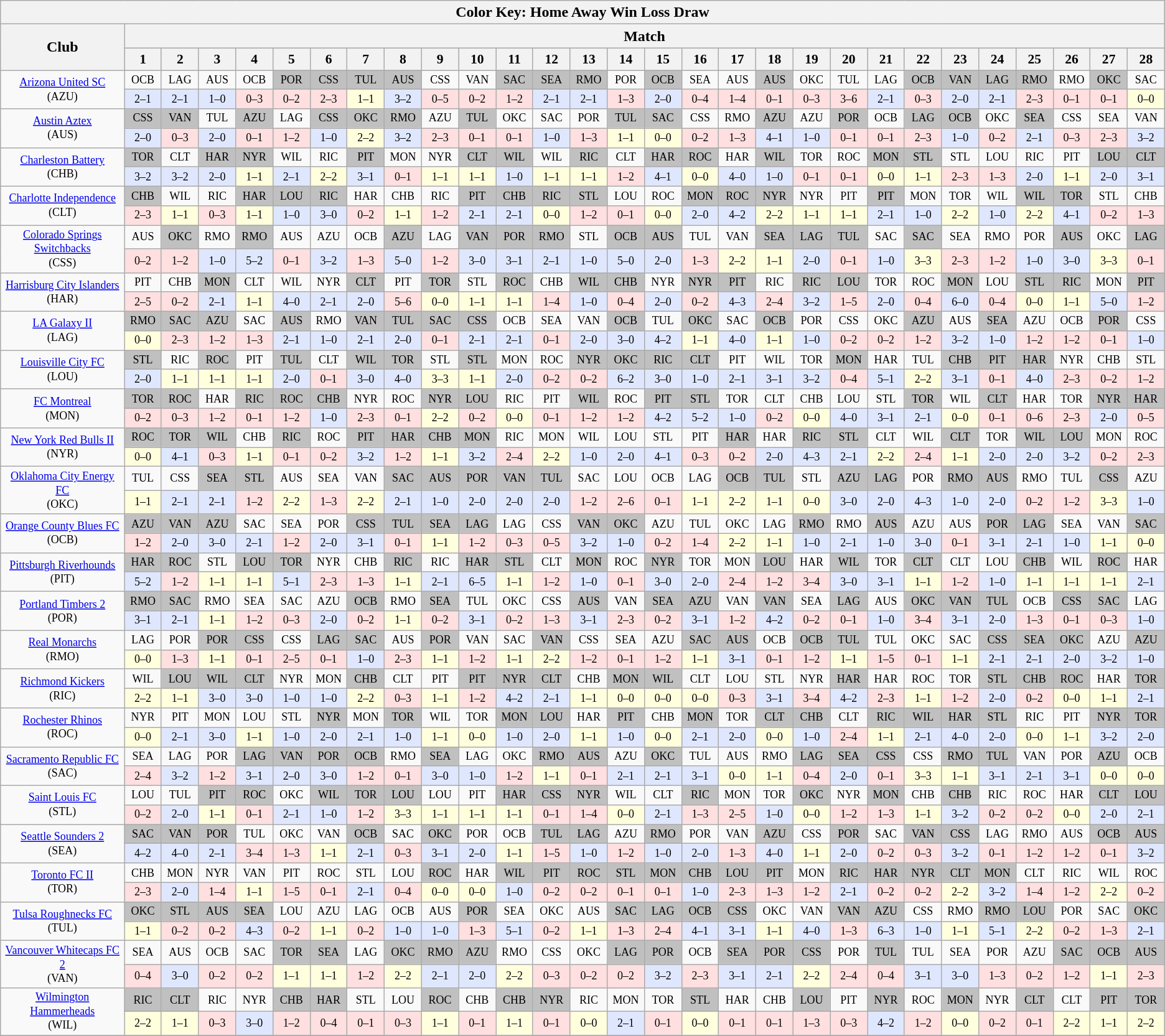<table class="wikitable" style="text-align:center;width=100%">
<tr>
<th colspan="33">Color Key: <span>Home</span>  <span>Away</span>  <span>Win</span>  <span>Loss</span>  <span>Draw</span> </th>
</tr>
<tr>
<th width="10%" rowspan="2">Club</th>
<th width="90%" colspan="28">Match</th>
</tr>
<tr style="background-color:#CCCCCC; font-size: 90%">
<th width="3.00%">1</th>
<th width="3.00%">2</th>
<th width="3.00%">3</th>
<th width="3.00%">4</th>
<th width="3.00%">5</th>
<th width="3.00%">6</th>
<th width="3.00%">7</th>
<th width="3.00%">8</th>
<th width="3.00%">9</th>
<th width="3.00%">10</th>
<th width="3.00%">11</th>
<th width="3.00%">12</th>
<th width="3.00%">13</th>
<th width="3.00%">14</th>
<th width="3.00%">15</th>
<th width="3.00%">16</th>
<th width="3.00%">17</th>
<th width="3.00%">18</th>
<th width="3.00%">19</th>
<th width="3.00%">20</th>
<th width="3.00%">21</th>
<th width="3.00%">22</th>
<th width="3.00%">23</th>
<th width="3.00%">24</th>
<th width="3.00%">25</th>
<th width="3.00%">26</th>
<th width="3.00%">27</th>
<th width="3.00%">28<br></th>
</tr>
<tr style="font-size: 75%">
<td rowspan="2"><a href='#'>Arizona United SC</a><br>(AZU)</td>
<td>OCB</td>
<td>LAG</td>
<td>AUS</td>
<td>OCB</td>
<td bgcolor=#C0C0C0>POR</td>
<td bgcolor=#C0C0C0>CSS</td>
<td bgcolor=#C0C0C0>TUL</td>
<td bgcolor=#C0C0C0>AUS</td>
<td>CSS</td>
<td>VAN</td>
<td bgcolor=#C0C0C0>SAC</td>
<td bgcolor=#C0C0C0>SEA</td>
<td bgcolor=#C0C0C0>RMO</td>
<td>POR</td>
<td bgcolor=#C0C0C0>OCB</td>
<td>SEA</td>
<td>AUS</td>
<td bgcolor=#C0C0C0>AUS</td>
<td>OKC</td>
<td>TUL</td>
<td>LAG</td>
<td bgcolor=#C0C0C0>OCB</td>
<td bgcolor=#C0C0C0>VAN</td>
<td bgcolor=#C0C0C0>LAG</td>
<td bgcolor=#C0C0C0>RMO</td>
<td>RMO</td>
<td bgcolor=#C0C0C0>OKC</td>
<td>SAC</td>
</tr>
<tr style="font-size: 75%">
<td bgcolor=#DFE7FF>2–1</td>
<td bgcolor=#DFE7FF>2–1</td>
<td bgcolor=#DFE7FF>1–0</td>
<td bgcolor=#FFDFDF>0–3</td>
<td bgcolor=#FFDFDF>0–2</td>
<td bgcolor=#FFDFDF>2–3</td>
<td bgcolor=#FFFFDD>1–1</td>
<td bgcolor=#DFE7FF>3–2</td>
<td bgcolor=#FFDFDF>0–5</td>
<td bgcolor=#FFDFDF>0–2</td>
<td bgcolor=#FFDFDF>1–2</td>
<td bgcolor=#DFE7FF>2–1</td>
<td bgcolor=#DFE7FF>2–1</td>
<td bgcolor=#FFDFDF>1–3</td>
<td bgcolor=#DFE7FF>2–0</td>
<td bgcolor=#FFDFDF>0–4</td>
<td bgcolor=#FFDFDF>1–4</td>
<td bgcolor=#FFDFDF>0–1</td>
<td bgcolor=#FFDFDF>0–3</td>
<td bgcolor=#FFDFDF>3–6</td>
<td bgcolor=#DFE7FF>2–1</td>
<td bgcolor=#FFDFDF>0–3</td>
<td bgcolor=#DFE7FF>2–0</td>
<td bgcolor=#DFE7FF>2–1</td>
<td bgcolor=#FFDFDF>2–3</td>
<td bgcolor=#FFDFDF>0–1</td>
<td bgcolor=#FFDFDF>0–1</td>
<td bgcolor=#FFFFDD>0–0</td>
</tr>
<tr style="font-size: 75%">
<td rowspan="2"><a href='#'>Austin Aztex</a><br>(AUS)</td>
<td bgcolor=#C0C0C0>CSS</td>
<td bgcolor=#C0C0C0>VAN</td>
<td>TUL</td>
<td bgcolor=#C0C0C0>AZU</td>
<td>LAG</td>
<td bgcolor=#C0C0C0>CSS</td>
<td bgcolor=#C0C0C0>OKC</td>
<td bgcolor=#C0C0C0>RMO</td>
<td>AZU</td>
<td bgcolor=#C0C0C0>TUL</td>
<td>OKC</td>
<td>SAC</td>
<td>POR</td>
<td bgcolor=#C0C0C0>TUL</td>
<td bgcolor=#C0C0C0>SAC</td>
<td>CSS</td>
<td>RMO</td>
<td bgcolor=#C0C0C0>AZU</td>
<td>AZU</td>
<td bgcolor=#C0C0C0>POR</td>
<td>OCB</td>
<td bgcolor=#C0C0C0>LAG</td>
<td bgcolor=#C0C0C0>OCB</td>
<td>OKC</td>
<td bgcolor=#C0C0C0>SEA</td>
<td>CSS</td>
<td>SEA</td>
<td>VAN</td>
</tr>
<tr style="font-size: 75%">
<td bgcolor=#DFE7FF>2–0</td>
<td bgcolor=#FFDFDF>0–3</td>
<td bgcolor=#DFE7FF>2–0</td>
<td bgcolor=#FFDFDF>0–1</td>
<td bgcolor=#FFDFDF>1–2</td>
<td bgcolor=#DFE7FF>1–0</td>
<td bgcolor=#FFFFDD>2–2</td>
<td bgcolor=#DFE7FF>3–2</td>
<td bgcolor=#FFDFDF>2–3</td>
<td bgcolor=#FFDFDF>0–1</td>
<td bgcolor=#FFDFDF>0–1</td>
<td bgcolor=#DFE7FF>1–0</td>
<td bgcolor=#FFDFDF>1–3</td>
<td bgcolor=#FFFFDD>1–1</td>
<td bgcolor=#FFFFDD>0–0</td>
<td bgcolor=#FFDFDF>0–2</td>
<td bgcolor=#FFDFDF>1–3</td>
<td bgcolor=#DFE7FF>4–1</td>
<td bgcolor=#DFE7FF>1–0</td>
<td bgcolor=#FFDFDF>0–1</td>
<td bgcolor=#FFDFDF>0–1</td>
<td bgcolor=#FFDFDF>2–3</td>
<td bgcolor=#DFE7FF>1–0</td>
<td bgcolor=#FFDFDF>0–2</td>
<td bgcolor=#DFE7FF>2–1</td>
<td bgcolor=#FFDFDF>0–3</td>
<td bgcolor=#FFDFDF>2–3</td>
<td bgcolor=#DFE7FF>3–2</td>
</tr>
<tr style="font-size: 75%">
<td rowspan="2"><a href='#'>Charleston Battery</a><br>(CHB)</td>
<td bgcolor=#C0C0C0>TOR</td>
<td>CLT</td>
<td bgcolor=#C0C0C0>HAR</td>
<td bgcolor=#C0C0C0>NYR</td>
<td>WIL</td>
<td>RIC</td>
<td bgcolor=#C0C0C0>PIT</td>
<td>MON</td>
<td>NYR</td>
<td bgcolor=#C0C0C0>CLT</td>
<td bgcolor=#C0C0C0>WIL</td>
<td>WIL</td>
<td bgcolor=#C0C0C0>RIC</td>
<td>CLT</td>
<td bgcolor=#C0C0C0>HAR</td>
<td bgcolor=#C0C0C0>ROC</td>
<td>HAR</td>
<td bgcolor=#C0C0C0>WIL</td>
<td>TOR</td>
<td>ROC</td>
<td bgcolor=#C0C0C0>MON</td>
<td bgcolor=#C0C0C0>STL</td>
<td>STL</td>
<td>LOU</td>
<td>RIC</td>
<td>PIT</td>
<td bgcolor=#C0C0C0>LOU</td>
<td bgcolor=#C0C0C0>CLT</td>
</tr>
<tr style="font-size: 75%">
<td bgcolor=#DFE7FF>3–2</td>
<td bgcolor=#DFE7FF>3–2</td>
<td bgcolor=#DFE7FF>2–0</td>
<td bgcolor=#FFFFDD>1–1</td>
<td bgcolor=#DFE7FF>2–1</td>
<td bgcolor=#FFFFDD>2–2</td>
<td bgcolor=#DFE7FF>3–1</td>
<td bgcolor=#FFDFDF>0–1</td>
<td bgcolor=#FFFFDD>1–1</td>
<td bgcolor=#FFFFDD>1–1</td>
<td bgcolor=#DFE7FF>1–0</td>
<td bgcolor=#FFFFDD>1–1</td>
<td bgcolor=#FFFFDD>1–1</td>
<td bgcolor=#FFDFDF>1–2</td>
<td bgcolor=#DFE7FF>4–1</td>
<td bgcolor=#FFFFDD>0–0</td>
<td bgcolor=#DFE7FF>4–0</td>
<td bgcolor=#DFE7FF>1–0</td>
<td bgcolor=#FFDFDF>0–1</td>
<td bgcolor=#FFDFDF>0–1</td>
<td bgcolor=#FFFFDD>0–0</td>
<td bgcolor=#FFFFDD>1–1</td>
<td bgcolor=#FFDFDF>2–3</td>
<td bgcolor=#FFDFDF>1–3</td>
<td bgcolor=#DFE7FF>2–0</td>
<td bgcolor=#FFFFDD>1–1</td>
<td bgcolor=#DFE7FF>2–0</td>
<td bgcolor=#DFE7FF>3–1</td>
</tr>
<tr style="font-size: 75%">
<td rowspan="2"><a href='#'>Charlotte Independence</a><br>(CLT)</td>
<td bgcolor=#C0C0C0>CHB</td>
<td>WIL</td>
<td>RIC</td>
<td bgcolor=#C0C0C0>HAR</td>
<td bgcolor=#C0C0C0>LOU</td>
<td bgcolor=#C0C0C0>RIC</td>
<td>HAR</td>
<td>CHB</td>
<td>RIC</td>
<td bgcolor=#C0C0C0>PIT</td>
<td bgcolor=#C0C0C0>CHB</td>
<td bgcolor=#C0C0C0>RIC</td>
<td bgcolor=#C0C0C0>STL</td>
<td>LOU</td>
<td>ROC</td>
<td bgcolor=#C0C0C0>MON</td>
<td bgcolor=#C0C0C0>ROC</td>
<td bgcolor=#C0C0C0>NYR</td>
<td>NYR</td>
<td>PIT</td>
<td bgcolor=#C0C0C0>PIT</td>
<td>MON</td>
<td>TOR</td>
<td>WIL</td>
<td bgcolor=#C0C0C0>WIL</td>
<td bgcolor=#C0C0C0>TOR</td>
<td>STL</td>
<td>CHB</td>
</tr>
<tr style="font-size: 75%">
<td bgcolor=#FFDFDF>2–3</td>
<td bgcolor=#FFFFDD>1–1</td>
<td bgcolor=#FFDFDF>0–3</td>
<td bgcolor=#FFFFDD>1–1</td>
<td bgcolor=#DFE7FF>1–0</td>
<td bgcolor=#DFE7FF>3–0</td>
<td bgcolor=#FFDFDF>0–2</td>
<td bgcolor=#FFFFDD>1–1</td>
<td bgcolor=#FFDFDF>1–2</td>
<td bgcolor=#DFE7FF>2–1</td>
<td bgcolor=#DFE7FF>2–1</td>
<td bgcolor=#FFFFDD>0–0</td>
<td bgcolor=#FFDFDF>1–2</td>
<td bgcolor=#FFDFDF>0–1</td>
<td bgcolor=#FFFFDD>0–0</td>
<td bgcolor=#DFE7FF>2–0</td>
<td bgcolor=#DFE7FF>4–2</td>
<td bgcolor=#FFFFDD>2–2</td>
<td bgcolor=#FFFFDD>1–1</td>
<td bgcolor=#FFFFDD>1–1</td>
<td bgcolor=#DFE7FF>2–1</td>
<td bgcolor=#DFE7FF>1–0</td>
<td bgcolor=#FFFFDD>2–2</td>
<td bgcolor=#DFE7FF>1–0</td>
<td bgcolor=#FFFFDD>2–2</td>
<td bgcolor=#DFE7FF>4–1</td>
<td bgcolor=#FFDFDF>0–2</td>
<td bgcolor=#FFDFDF>1–3</td>
</tr>
<tr style="font-size: 75%">
<td rowspan="2"><a href='#'>Colorado Springs Switchbacks</a><br>(CSS)</td>
<td>AUS</td>
<td bgcolor=#C0C0C0>OKC</td>
<td>RMO</td>
<td bgcolor=#C0C0C0>RMO</td>
<td>AUS</td>
<td>AZU</td>
<td>OCB</td>
<td bgcolor=#C0C0C0>AZU</td>
<td>LAG</td>
<td bgcolor=#C0C0C0>VAN</td>
<td bgcolor=#C0C0C0>POR</td>
<td bgcolor=#C0C0C0>RMO</td>
<td>STL</td>
<td bgcolor=#C0C0C0>OCB</td>
<td bgcolor=#C0C0C0>AUS</td>
<td>TUL</td>
<td>VAN</td>
<td bgcolor=#C0C0C0>SEA</td>
<td bgcolor=#C0C0C0>LAG</td>
<td bgcolor=#C0C0C0>TUL</td>
<td>SAC</td>
<td bgcolor=#C0C0C0>SAC</td>
<td>SEA</td>
<td>RMO</td>
<td>POR</td>
<td bgcolor=#C0C0C0>AUS</td>
<td>OKC</td>
<td bgcolor=#C0C0C0>LAG</td>
</tr>
<tr style="font-size: 75%">
<td bgcolor=#FFDFDF>0–2</td>
<td bgcolor=#FFDFDF>1–2</td>
<td bgcolor=#DFE7FF>1–0</td>
<td bgcolor=#DFE7FF>5–2</td>
<td bgcolor=#FFDFDF>0–1</td>
<td bgcolor=#DFE7FF>3–2</td>
<td bgcolor=#FFDFDF>1–3</td>
<td bgcolor=#DFE7FF>5–0</td>
<td bgcolor=#FFDFDF>1–2</td>
<td bgcolor=#DFE7FF>3–0</td>
<td bgcolor=#DFE7FF>3–1</td>
<td bgcolor=#DFE7FF>2–1</td>
<td bgcolor=#DFE7FF>1–0</td>
<td bgcolor=#DFE7FF>5–0</td>
<td bgcolor=#DFE7FF>2–0</td>
<td bgcolor=#FFDFDF>1–3</td>
<td bgcolor=#FFFFDD>2–2</td>
<td bgcolor=#FFFFDD>1–1</td>
<td bgcolor=#DFE7FF>2–0</td>
<td bgcolor=#FFDFDF>0–1</td>
<td bgcolor=#DFE7FF>1–0</td>
<td bgcolor=#FFFFDD>3–3</td>
<td bgcolor=#FFDFDF>2–3</td>
<td bgcolor=#FFDFDF>1–2</td>
<td bgcolor=#DFE7FF>1–0</td>
<td bgcolor=#DFE7FF>3–0</td>
<td bgcolor=#FFFFDD>3–3</td>
<td bgcolor=#FFDFDF>0–1</td>
</tr>
<tr style="font-size: 75%">
<td rowspan="2"><a href='#'>Harrisburg City Islanders</a><br>(HAR)</td>
<td>PIT</td>
<td>CHB</td>
<td bgcolor=#C0C0C0>MON</td>
<td>CLT</td>
<td>WIL</td>
<td>NYR</td>
<td bgcolor=#C0C0C0>CLT</td>
<td>PIT</td>
<td bgcolor=#C0C0C0>TOR</td>
<td>STL</td>
<td bgcolor=#C0C0C0>ROC</td>
<td>CHB</td>
<td bgcolor=#C0C0C0>WIL</td>
<td bgcolor=#C0C0C0>CHB</td>
<td>NYR</td>
<td bgcolor=#C0C0C0>NYR</td>
<td bgcolor=#C0C0C0>PIT</td>
<td>RIC</td>
<td bgcolor=#C0C0C0>RIC</td>
<td bgcolor=#C0C0C0>LOU</td>
<td>TOR</td>
<td>ROC</td>
<td bgcolor=#C0C0C0>MON</td>
<td>LOU</td>
<td bgcolor=#C0C0C0>STL</td>
<td bgcolor=#C0C0C0>RIC</td>
<td>MON</td>
<td bgcolor=#C0C0C0>PIT</td>
</tr>
<tr style="font-size: 75%">
<td bgcolor=#FFDFDF>2–5</td>
<td bgcolor=#FFDFDF>0–2</td>
<td bgcolor=#DFE7FF>2–1</td>
<td bgcolor=#FFFFDD>1–1</td>
<td bgcolor=#DFE7FF>4–0</td>
<td bgcolor=#DFE7FF>2–1</td>
<td bgcolor=#DFE7FF>2–0</td>
<td bgcolor=#FFDFDF>5–6</td>
<td bgcolor=#FFFFDD>0–0</td>
<td bgcolor=#FFFFDD>1–1</td>
<td bgcolor=#FFFFDD>1–1</td>
<td bgcolor=#FFDFDF>1–4</td>
<td bgcolor=#DFE7FF>1–0</td>
<td bgcolor=#FFDFDF>0–4</td>
<td bgcolor=#DFE7FF>2–0</td>
<td bgcolor=#FFDFDF>0–2</td>
<td bgcolor=#DFE7FF>4–3</td>
<td bgcolor=#FFDFDF>2–4</td>
<td bgcolor=#DFE7FF>3–2</td>
<td bgcolor=#FFDFDF>1–5</td>
<td bgcolor=#DFE7FF>2–0</td>
<td bgcolor=#FFDFDF>0–4</td>
<td bgcolor=#DFE7FF>6–0</td>
<td bgcolor=#FFDFDF>0–4</td>
<td bgcolor=#FFFFDD>0–0</td>
<td bgcolor=#FFFFDD>1–1</td>
<td bgcolor=#DFE7FF>5–0</td>
<td bgcolor=#FFDFDF>1–2</td>
</tr>
<tr style="font-size: 75%">
<td rowspan="2"><a href='#'>LA Galaxy II</a><br>(LAG)</td>
<td bgcolor=#C0C0C0>RMO</td>
<td bgcolor=#C0C0C0>SAC</td>
<td bgcolor=#C0C0C0>AZU</td>
<td>SAC</td>
<td bgcolor=#C0C0C0>AUS</td>
<td>RMO</td>
<td bgcolor=#C0C0C0>VAN</td>
<td bgcolor=#C0C0C0>TUL</td>
<td bgcolor=#C0C0C0>SAC</td>
<td bgcolor=#C0C0C0>CSS</td>
<td>OCB</td>
<td>SEA</td>
<td>VAN</td>
<td bgcolor=#C0C0C0>OCB</td>
<td>TUL</td>
<td bgcolor=#C0C0C0>OKC</td>
<td>SAC</td>
<td bgcolor=#C0C0C0>OCB</td>
<td>POR</td>
<td>CSS</td>
<td>OKC</td>
<td bgcolor=#C0C0C0>AZU</td>
<td>AUS</td>
<td bgcolor=#C0C0C0>SEA</td>
<td>AZU</td>
<td>OCB</td>
<td bgcolor=#C0C0C0>POR</td>
<td>CSS</td>
</tr>
<tr style="font-size: 75%">
<td bgcolor=#FFFFDD>0–0</td>
<td bgcolor=#FFDFDF>2–3</td>
<td bgcolor=#FFDFDF>1–2</td>
<td bgcolor=#FFDFDF>1–3</td>
<td bgcolor=#DFE7FF>2–1</td>
<td bgcolor=#DFE7FF>1–0</td>
<td bgcolor=#DFE7FF>2–1</td>
<td bgcolor=#DFE7FF>2–0</td>
<td bgcolor=#FFDFDF>0–1</td>
<td bgcolor=#DFE7FF>2–1</td>
<td bgcolor=#DFE7FF>2–1</td>
<td bgcolor=#FFDFDF>0–1</td>
<td bgcolor=#DFE7FF>2–0</td>
<td bgcolor=#DFE7FF>3–0</td>
<td bgcolor=#DFE7FF>4–2</td>
<td bgcolor=#FFFFDD>1–1</td>
<td bgcolor=#DFE7FF>4–0</td>
<td bgcolor=#FFFFDD>1–1</td>
<td bgcolor=#DFE7FF>1–0</td>
<td bgcolor=#FFDFDF>0–2</td>
<td bgcolor=#FFDFDF>0–2</td>
<td bgcolor=#FFDFDF>1–2</td>
<td bgcolor=#DFE7FF>3–2</td>
<td bgcolor=#DFE7FF>1–0</td>
<td bgcolor=#FFDFDF>1–2</td>
<td bgcolor=#FFDFDF>1–2</td>
<td bgcolor=#FFDFDF>0–1</td>
<td bgcolor=#DFE7FF>1–0</td>
</tr>
<tr style="font-size: 75%">
<td rowspan="2"><a href='#'>Louisville City FC</a><br>(LOU)</td>
<td bgcolor=#C0C0C0>STL</td>
<td>RIC</td>
<td bgcolor=#C0C0C0>ROC</td>
<td>PIT</td>
<td bgcolor=#C0C0C0>TUL</td>
<td>CLT</td>
<td bgcolor=#C0C0C0>WIL</td>
<td bgcolor=#C0C0C0>TOR</td>
<td>STL</td>
<td bgcolor=#C0C0C0>STL</td>
<td>MON</td>
<td>ROC</td>
<td bgcolor=#C0C0C0>NYR</td>
<td bgcolor=#C0C0C0>OKC</td>
<td bgcolor=#C0C0C0>RIC</td>
<td bgcolor=#C0C0C0>CLT</td>
<td>PIT</td>
<td>WIL</td>
<td>TOR</td>
<td bgcolor=#C0C0C0>MON</td>
<td>HAR</td>
<td>TUL</td>
<td bgcolor=#C0C0C0>CHB</td>
<td bgcolor=#C0C0C0>PIT</td>
<td bgcolor=#C0C0C0>HAR</td>
<td>NYR</td>
<td>CHB</td>
<td>STL</td>
</tr>
<tr style="font-size: 75%">
<td bgcolor=#DFE7FF>2–0</td>
<td bgcolor=#FFFFDD>1–1</td>
<td bgcolor=#FFFFDD>1–1</td>
<td bgcolor=#FFFFDD>1–1</td>
<td bgcolor=#DFE7FF>2–0</td>
<td bgcolor=#FFDFDF>0–1</td>
<td bgcolor=#DFE7FF>3–0</td>
<td bgcolor=#DFE7FF>4–0</td>
<td bgcolor=#FFFFDD>3–3</td>
<td bgcolor=#FFFFDD>1–1</td>
<td bgcolor=#DFE7FF>2–0</td>
<td bgcolor=#FFDFDF>0–2</td>
<td bgcolor=#FFDFDF>0–2</td>
<td bgcolor=#DFE7FF>6–2</td>
<td bgcolor=#DFE7FF>3–0</td>
<td bgcolor=#DFE7FF>1–0</td>
<td bgcolor=#DFE7FF>2–1</td>
<td bgcolor=#DFE7FF>3–1</td>
<td bgcolor=#DFE7FF>3–2</td>
<td bgcolor=#FFDFDF>0–4</td>
<td bgcolor=#DFE7FF>5–1</td>
<td bgcolor=#FFFFDD>2–2</td>
<td bgcolor=#DFE7FF>3–1</td>
<td bgcolor=#FFDFDF>0–1</td>
<td bgcolor=#DFE7FF>4–0</td>
<td bgcolor=#FFDFDF>2–3</td>
<td bgcolor=#FFDFDF>0–2</td>
<td bgcolor=#FFDFDF>1–2</td>
</tr>
<tr style="font-size: 75%">
<td rowspan="2"><a href='#'>FC Montreal</a><br>(MON)</td>
<td bgcolor=#C0C0C0>TOR</td>
<td bgcolor=#C0C0C0>ROC</td>
<td>HAR</td>
<td bgcolor=#C0C0C0>RIC</td>
<td bgcolor=#C0C0C0>ROC</td>
<td bgcolor=#C0C0C0>CHB</td>
<td>NYR</td>
<td>ROC</td>
<td bgcolor=#C0C0C0>NYR</td>
<td bgcolor=#C0C0C0>LOU</td>
<td>RIC</td>
<td>PIT</td>
<td bgcolor=#C0C0C0>WIL</td>
<td>ROC</td>
<td bgcolor=#C0C0C0>PIT</td>
<td bgcolor=#C0C0C0>STL</td>
<td>TOR</td>
<td>CLT</td>
<td>CHB</td>
<td>LOU</td>
<td>STL</td>
<td bgcolor=#C0C0C0>TOR</td>
<td>WIL</td>
<td bgcolor=#C0C0C0>CLT</td>
<td>HAR</td>
<td>TOR</td>
<td bgcolor=#C0C0C0>NYR</td>
<td bgcolor=#C0C0C0>HAR</td>
</tr>
<tr style="font-size: 75%">
<td bgcolor=#FFDFDF>0–2</td>
<td bgcolor=#FFDFDF>0–3</td>
<td bgcolor=#FFDFDF>1–2</td>
<td bgcolor=#FFDFDF>0–1</td>
<td bgcolor=#FFDFDF>1–2</td>
<td bgcolor=#DFE7FF>1–0</td>
<td bgcolor=#FFDFDF>2–3</td>
<td bgcolor=#FFDFDF>0–1</td>
<td bgcolor=#FFFFDD>2–2</td>
<td bgcolor=#FFDFDF>0–2</td>
<td bgcolor=#FFFFDD>0–0</td>
<td bgcolor=#FFDFDF>0–1</td>
<td bgcolor=#FFDFDF>1–2</td>
<td bgcolor=#FFDFDF>1–2</td>
<td bgcolor=#DFE7FF>4–2</td>
<td bgcolor=#DFE7FF>5–2</td>
<td bgcolor=#DFE7FF>1–0</td>
<td bgcolor=#FFDFDF>0–2</td>
<td bgcolor=#FFFFDD>0–0</td>
<td bgcolor=#DFE7FF>4–0</td>
<td bgcolor=#DFE7FF>3–1</td>
<td bgcolor=#DFE7FF>2–1</td>
<td bgcolor=#FFFFDD>0–0</td>
<td bgcolor=#FFDFDF>0–1</td>
<td bgcolor=#FFDFDF>0–6</td>
<td bgcolor=#FFDFDF>2–3</td>
<td bgcolor=#DFE7FF>2–0</td>
<td bgcolor=#FFDFDF>0–5</td>
</tr>
<tr style="font-size: 75%">
<td rowspan="2"><a href='#'>New York Red Bulls II</a><br>(NYR)</td>
<td bgcolor=#C0C0C0>ROC</td>
<td bgcolor=#C0C0C0>TOR</td>
<td bgcolor=#C0C0C0>WIL</td>
<td>CHB</td>
<td bgcolor=#C0C0C0>RIC</td>
<td>ROC</td>
<td bgcolor=#C0C0C0>PIT</td>
<td bgcolor=#C0C0C0>HAR</td>
<td bgcolor=#C0C0C0>CHB</td>
<td bgcolor=#C0C0C0>MON</td>
<td>RIC</td>
<td>MON</td>
<td>WIL</td>
<td>LOU</td>
<td>STL</td>
<td>PIT</td>
<td bgcolor=#C0C0C0>HAR</td>
<td>HAR</td>
<td bgcolor=#C0C0C0>RIC</td>
<td bgcolor=#C0C0C0>STL</td>
<td>CLT</td>
<td>WIL</td>
<td bgcolor=#C0C0C0>CLT</td>
<td>TOR</td>
<td bgcolor=#C0C0C0>WIL</td>
<td bgcolor=#C0C0C0>LOU</td>
<td>MON</td>
<td>ROC</td>
</tr>
<tr style="font-size: 75%">
<td bgcolor=#FFFFDD>0–0</td>
<td bgcolor=#DFE7FF>4–1</td>
<td bgcolor=#FFDFDF>0–3</td>
<td bgcolor=#FFFFDD>1–1</td>
<td bgcolor=#FFDFDF>0–1</td>
<td bgcolor=#FFDFDF>0–2</td>
<td bgcolor=#DFE7FF>3–2</td>
<td bgcolor=#FFDFDF>1–2</td>
<td bgcolor=#FFFFDD>1–1</td>
<td bgcolor=#DFE7FF>3–2</td>
<td bgcolor=#FFDFDF>2–4</td>
<td bgcolor=#FFFFDD>2–2</td>
<td bgcolor=#DFE7FF>1–0</td>
<td bgcolor=#DFE7FF>2–0</td>
<td bgcolor=#DFE7FF>4–1</td>
<td bgcolor=#FFDFDF>0–3</td>
<td bgcolor=#FFDFDF>0–2</td>
<td bgcolor=#DFE7FF>2–0</td>
<td bgcolor=#DFE7FF>4–3</td>
<td bgcolor=#DFE7FF>2–1</td>
<td bgcolor=#FFFFDD>2–2</td>
<td bgcolor=#FFDFDF>2–4</td>
<td bgcolor=#FFFFDD>1–1</td>
<td bgcolor=#DFE7FF>2–0</td>
<td bgcolor=#DFE7FF>2–0</td>
<td bgcolor=#DFE7FF>3–2</td>
<td bgcolor=#FFDFDF>0–2</td>
<td bgcolor=#FFDFDF>2–3</td>
</tr>
<tr style="font-size: 75%">
<td rowspan="2"><a href='#'>Oklahoma City Energy FC</a><br>(OKC)</td>
<td>TUL</td>
<td>CSS</td>
<td bgcolor=#C0C0C0>SEA</td>
<td bgcolor=#C0C0C0>STL</td>
<td>AUS</td>
<td>SEA</td>
<td>VAN</td>
<td bgcolor=#C0C0C0>SAC</td>
<td bgcolor=#C0C0C0>AUS</td>
<td bgcolor=#C0C0C0>POR</td>
<td bgcolor=#C0C0C0>VAN</td>
<td bgcolor=#C0C0C0>TUL</td>
<td>SAC</td>
<td>LOU</td>
<td>OCB</td>
<td>LAG</td>
<td bgcolor=#C0C0C0>OCB</td>
<td bgcolor=#C0C0C0>TUL</td>
<td>STL</td>
<td bgcolor=#C0C0C0>AZU</td>
<td bgcolor=#C0C0C0>LAG</td>
<td>POR</td>
<td bgcolor=#C0C0C0>RMO</td>
<td bgcolor=#C0C0C0>AUS</td>
<td>RMO</td>
<td>TUL</td>
<td bgcolor=#C0C0C0>CSS</td>
<td>AZU</td>
</tr>
<tr style="font-size: 75%">
<td bgcolor=#FFFFDD>1–1</td>
<td bgcolor=#DFE7FF>2–1</td>
<td bgcolor=#DFE7FF>2–1</td>
<td bgcolor=#FFDFDF>1–2</td>
<td bgcolor=#FFFFDD>2–2</td>
<td bgcolor=#FFDFDF>1–3</td>
<td bgcolor=#FFFFDD>2–2</td>
<td bgcolor=#DFE7FF>2–1</td>
<td bgcolor=#DFE7FF>1–0</td>
<td bgcolor=#DFE7FF>2–0</td>
<td bgcolor=#DFE7FF>2–0</td>
<td bgcolor=#DFE7FF>2–0</td>
<td bgcolor=#FFDFDF>1–2</td>
<td bgcolor=#FFDFDF>2–6</td>
<td bgcolor=#FFDFDF>0–1</td>
<td bgcolor=#FFFFDD>1–1</td>
<td bgcolor=#FFFFDD>2–2</td>
<td bgcolor=#FFFFDD>1–1</td>
<td bgcolor=#FFFFDD>0–0</td>
<td bgcolor=#DFE7FF>3–0</td>
<td bgcolor=#DFE7FF>2–0</td>
<td bgcolor=#DFE7FF>4–3</td>
<td bgcolor=#DFE7FF>1–0</td>
<td bgcolor=#DFE7FF>2–0</td>
<td bgcolor=#FFDFDF>0–2</td>
<td bgcolor=#FFDFDF>1–2</td>
<td bgcolor=#FFFFDD>3–3</td>
<td bgcolor=#DFE7FF>1–0</td>
</tr>
<tr style="font-size: 75%">
<td rowspan="2"><a href='#'>Orange County Blues FC</a><br>(OCB)</td>
<td bgcolor=#C0C0C0>AZU</td>
<td bgcolor=#C0C0C0>VAN</td>
<td bgcolor=#C0C0C0>AZU</td>
<td>SAC</td>
<td>SEA</td>
<td>POR</td>
<td bgcolor=#C0C0C0>CSS</td>
<td bgcolor=#C0C0C0>TUL</td>
<td bgcolor=#C0C0C0>SEA</td>
<td bgcolor=#C0C0C0>LAG</td>
<td>LAG</td>
<td>CSS</td>
<td bgcolor=#C0C0C0>VAN</td>
<td bgcolor=#C0C0C0>OKC</td>
<td>AZU</td>
<td>TUL</td>
<td>OKC</td>
<td>LAG</td>
<td bgcolor=#C0C0C0>RMO</td>
<td>RMO</td>
<td bgcolor=#C0C0C0>AUS</td>
<td>AZU</td>
<td>AUS</td>
<td bgcolor=#C0C0C0>POR</td>
<td bgcolor=#C0C0C0>LAG</td>
<td>SEA</td>
<td>VAN</td>
<td bgcolor=#C0C0C0>SAC</td>
</tr>
<tr style="font-size: 75%">
<td bgcolor=#FFDFDF>1–2</td>
<td bgcolor=#DFE7FF>2–0</td>
<td bgcolor=#DFE7FF>3–0</td>
<td bgcolor=#DFE7FF>2–1</td>
<td bgcolor=#FFDFDF>1–2</td>
<td bgcolor=#DFE7FF>2–0</td>
<td bgcolor=#DFE7FF>3–1</td>
<td bgcolor=#FFDFDF>0–1</td>
<td bgcolor=#FFFFDD>1–1</td>
<td bgcolor=#FFDFDF>1–2</td>
<td bgcolor=#FFDFDF>0–3</td>
<td bgcolor=#FFDFDF>0–5</td>
<td bgcolor=#DFE7FF>3–2</td>
<td bgcolor=#DFE7FF>1–0</td>
<td bgcolor=#FFDFDF>0–2</td>
<td bgcolor=#FFDFDF>1–4</td>
<td bgcolor=#FFFFDD>2–2</td>
<td bgcolor=#FFFFDD>1–1</td>
<td bgcolor=#DFE7FF>1–0</td>
<td bgcolor=#DFE7FF>2–1</td>
<td bgcolor=#DFE7FF>1–0</td>
<td bgcolor=#DFE7FF>3–0</td>
<td bgcolor=#FFDFDF>0–1</td>
<td bgcolor=#DFE7FF>3–1</td>
<td bgcolor=#DFE7FF>2–1</td>
<td bgcolor=#DFE7FF>1–0</td>
<td bgcolor=#FFFFDD>1–1</td>
<td bgcolor=#FFFFDD>0–0</td>
</tr>
<tr style="font-size: 75%">
<td rowspan="2"><a href='#'>Pittsburgh Riverhounds</a><br>(PIT)</td>
<td bgcolor=#C0C0C0>HAR</td>
<td bgcolor=#C0C0C0>ROC</td>
<td>STL</td>
<td bgcolor=#C0C0C0>LOU</td>
<td bgcolor=#C0C0C0>TOR</td>
<td>NYR</td>
<td>CHB</td>
<td bgcolor=#C0C0C0>RIC</td>
<td>RIC</td>
<td bgcolor=#C0C0C0>HAR</td>
<td bgcolor=#C0C0C0>STL</td>
<td>CLT</td>
<td bgcolor=#C0C0C0>MON</td>
<td>ROC</td>
<td bgcolor=#C0C0C0>NYR</td>
<td>TOR</td>
<td>MON</td>
<td bgcolor=#C0C0C0>LOU</td>
<td>HAR</td>
<td bgcolor=#C0C0C0>WIL</td>
<td>TOR</td>
<td bgcolor=#C0C0C0>CLT</td>
<td>CLT</td>
<td>LOU</td>
<td bgcolor=#C0C0C0>CHB</td>
<td>WIL</td>
<td bgcolor=#C0C0C0>ROC</td>
<td>HAR</td>
</tr>
<tr style="font-size: 75%">
<td bgcolor=#DFE7FF>5–2</td>
<td bgcolor=#FFDFDF>1–2</td>
<td bgcolor=#FFFFDD>1–1</td>
<td bgcolor=#FFFFDD>1–1</td>
<td bgcolor=#DFE7FF>5–1</td>
<td bgcolor=#FFDFDF>2–3</td>
<td bgcolor=#FFDFDF>1–3</td>
<td bgcolor=#FFFFDD>1–1</td>
<td bgcolor=#DFE7FF>2–1</td>
<td bgcolor=#DFE7FF>6–5</td>
<td bgcolor=#FFFFDD>1–1</td>
<td bgcolor=#FFDFDF>1–2</td>
<td bgcolor=#DFE7FF>1–0</td>
<td bgcolor=#FFDFDF>0–1</td>
<td bgcolor=#DFE7FF>3–0</td>
<td bgcolor=#DFE7FF>2–0</td>
<td bgcolor=#FFDFDF>2–4</td>
<td bgcolor=#FFDFDF>1–2</td>
<td bgcolor=#FFDFDF>3–4</td>
<td bgcolor=#DFE7FF>3–0</td>
<td bgcolor=#DFE7FF>3–1</td>
<td bgcolor=#FFFFDD>1–1</td>
<td bgcolor=#FFDFDF>1–2</td>
<td bgcolor=#DFE7FF>1–0</td>
<td bgcolor=#FFFFDD>1–1</td>
<td bgcolor=#FFFFDD>1–1</td>
<td bgcolor=#FFFFDD>1–1</td>
<td bgcolor=#DFE7FF>2–1</td>
</tr>
<tr style="font-size: 75%">
<td rowspan="2"><a href='#'>Portland Timbers 2</a><br>(POR)</td>
<td bgcolor=#C0C0C0>RMO</td>
<td bgcolor=#C0C0C0>SAC</td>
<td>RMO</td>
<td>SEA</td>
<td>SAC</td>
<td>AZU</td>
<td bgcolor=#C0C0C0>OCB</td>
<td>RMO</td>
<td bgcolor=#C0C0C0>SEA</td>
<td>TUL</td>
<td>OKC</td>
<td>CSS</td>
<td bgcolor=#C0C0C0>AUS</td>
<td>VAN</td>
<td bgcolor=#C0C0C0>SEA</td>
<td bgcolor=#C0C0C0>AZU</td>
<td>VAN</td>
<td bgcolor=#C0C0C0>VAN</td>
<td>SEA</td>
<td bgcolor=#C0C0C0>LAG</td>
<td>AUS</td>
<td bgcolor=#C0C0C0>OKC</td>
<td bgcolor=#C0C0C0>VAN</td>
<td bgcolor=#C0C0C0>TUL</td>
<td>OCB</td>
<td bgcolor=#C0C0C0>CSS</td>
<td bgcolor=#C0C0C0>SAC</td>
<td>LAG</td>
</tr>
<tr style="font-size: 75%">
<td bgcolor=#DFE7FF>3–1</td>
<td bgcolor=#DFE7FF>2–1</td>
<td bgcolor=#FFFFDD>1–1</td>
<td bgcolor=#FFDFDF>1–2</td>
<td bgcolor=#FFDFDF>0–3</td>
<td bgcolor=#DFE7FF>2–0</td>
<td bgcolor=#FFDFDF>0–2</td>
<td bgcolor=#FFFFDD>1–1</td>
<td bgcolor=#FFDFDF>0–2</td>
<td bgcolor=#DFE7FF>3–1</td>
<td bgcolor=#FFDFDF>0–2</td>
<td bgcolor=#FFDFDF>1–3</td>
<td bgcolor=#DFE7FF>3–1</td>
<td bgcolor=#FFDFDF>2–3</td>
<td bgcolor=#FFDFDF>0–2</td>
<td bgcolor=#DFE7FF>3–1</td>
<td bgcolor=#FFDFDF>1–2</td>
<td bgcolor=#DFE7FF>4–2</td>
<td bgcolor=#FFDFDF>0–2</td>
<td bgcolor=#FFDFDF>0–1</td>
<td bgcolor=#DFE7FF>1–0</td>
<td bgcolor=#FFDFDF>3–4</td>
<td bgcolor=#DFE7FF>3–1</td>
<td bgcolor=#DFE7FF>2–0</td>
<td bgcolor=#FFDFDF>1–3</td>
<td bgcolor=#FFDFDF>0–1</td>
<td bgcolor=#FFDFDF>0–3</td>
<td bgcolor=#DFE7FF>1–0</td>
</tr>
<tr style="font-size: 75%">
<td rowspan="2"><a href='#'>Real Monarchs</a><br>(RMO)</td>
<td>LAG</td>
<td>POR</td>
<td bgcolor=#C0C0C0>POR</td>
<td bgcolor=#C0C0C0>CSS</td>
<td>CSS</td>
<td bgcolor=#C0C0C0>LAG</td>
<td bgcolor=#C0C0C0>SAC</td>
<td>AUS</td>
<td bgcolor=#C0C0C0>POR</td>
<td>VAN</td>
<td>SAC</td>
<td bgcolor=#C0C0C0>VAN</td>
<td>CSS</td>
<td>SEA</td>
<td>AZU</td>
<td bgcolor=#C0C0C0>SAC</td>
<td bgcolor=#C0C0C0>AUS</td>
<td>OCB</td>
<td bgcolor=#C0C0C0>OCB</td>
<td bgcolor=#C0C0C0>TUL</td>
<td>TUL</td>
<td>OKC</td>
<td>SAC</td>
<td bgcolor=#C0C0C0>CSS</td>
<td bgcolor=#C0C0C0>SEA</td>
<td bgcolor=#C0C0C0>OKC</td>
<td>AZU</td>
<td bgcolor=#C0C0C0>AZU</td>
</tr>
<tr style="font-size: 75%">
<td bgcolor=#FFFFDD>0–0</td>
<td bgcolor=#FFDFDF>1–3</td>
<td bgcolor=#FFFFDD>1–1</td>
<td bgcolor=#FFDFDF>0–1</td>
<td bgcolor=#FFDFDF>2–5</td>
<td bgcolor=#FFDFDF>0–1</td>
<td bgcolor=#DFE7FF>1–0</td>
<td bgcolor=#FFDFDF>2–3</td>
<td bgcolor=#FFFFDD>1–1</td>
<td bgcolor=#FFDFDF>1–2</td>
<td bgcolor=#FFFFDD>1–1</td>
<td bgcolor=#FFFFDD>2–2</td>
<td bgcolor=#FFDFDF>1–2</td>
<td bgcolor=#FFDFDF>0–1</td>
<td bgcolor=#FFDFDF>1–2</td>
<td bgcolor=#FFFFDD>1–1</td>
<td bgcolor=#DFE7FF>3–1</td>
<td bgcolor=#FFDFDF>0–1</td>
<td bgcolor=#FFDFDF>1–2</td>
<td bgcolor=#FFFFDD>1–1</td>
<td bgcolor=#FFDFDF>1–5</td>
<td bgcolor=#FFDFDF>0–1</td>
<td bgcolor=#FFFFDD>1–1</td>
<td bgcolor=#DFE7FF>2–1</td>
<td bgcolor=#DFE7FF>2–1</td>
<td bgcolor=#DFE7FF>2–0</td>
<td bgcolor=#DFE7FF>3–2</td>
<td bgcolor=#DFE7FF>1–0</td>
</tr>
<tr style="font-size: 75%">
<td rowspan="2"><a href='#'>Richmond Kickers</a><br>(RIC)</td>
<td>WIL</td>
<td bgcolor=#C0C0C0>LOU</td>
<td bgcolor=#C0C0C0>WIL</td>
<td bgcolor=#C0C0C0>CLT</td>
<td>NYR</td>
<td>MON</td>
<td bgcolor=#C0C0C0>CHB</td>
<td>CLT</td>
<td>PIT</td>
<td bgcolor=#C0C0C0>PIT</td>
<td bgcolor=#C0C0C0>NYR</td>
<td bgcolor=#C0C0C0>CLT</td>
<td>CHB</td>
<td bgcolor=#C0C0C0>MON</td>
<td bgcolor=#C0C0C0>WIL</td>
<td>CLT</td>
<td>LOU</td>
<td>STL</td>
<td>NYR</td>
<td bgcolor=#C0C0C0>HAR</td>
<td>HAR</td>
<td>ROC</td>
<td>TOR</td>
<td bgcolor=#C0C0C0>STL</td>
<td bgcolor=#C0C0C0>CHB</td>
<td bgcolor=#C0C0C0>ROC</td>
<td>HAR</td>
<td bgcolor=#C0C0C0>TOR</td>
</tr>
<tr style="font-size: 75%">
<td bgcolor=#FFFFDD>2–2</td>
<td bgcolor=#FFFFDD>1–1</td>
<td bgcolor=#DFE7FF>3–0</td>
<td bgcolor=#DFE7FF>3–0</td>
<td bgcolor=#DFE7FF>1–0</td>
<td bgcolor=#DFE7FF>1–0</td>
<td bgcolor=#FFFFDD>2–2</td>
<td bgcolor=#FFDFDF>0–3</td>
<td bgcolor=#FFFFDD>1–1</td>
<td bgcolor=#FFDFDF>1–2</td>
<td bgcolor=#DFE7FF>4–2</td>
<td bgcolor=#DFE7FF>2–1</td>
<td bgcolor=#FFFFDD>1–1</td>
<td bgcolor=#FFFFDD>0–0</td>
<td bgcolor=#FFFFDD>0–0</td>
<td bgcolor=#FFFFDD>0–0</td>
<td bgcolor=#FFDFDF>0–3</td>
<td bgcolor=#DFE7FF>3–1</td>
<td bgcolor=#FFDFDF>3–4</td>
<td bgcolor=#DFE7FF>4–2</td>
<td bgcolor=#FFDFDF>2–3</td>
<td bgcolor=#FFFFDD>1–1</td>
<td bgcolor=#FFDFDF>1–2</td>
<td bgcolor=#DFE7FF>2–0</td>
<td bgcolor=#FFDFDF>0–2</td>
<td bgcolor=#FFFFDD>0–0</td>
<td bgcolor=#FFFFDD>1–1</td>
<td bgcolor=#DFE7FF>2–1</td>
</tr>
<tr style="font-size: 75%">
<td rowspan="2"><a href='#'>Rochester Rhinos</a><br>(ROC)</td>
<td>NYR</td>
<td>PIT</td>
<td>MON</td>
<td>LOU</td>
<td>STL</td>
<td bgcolor=#C0C0C0>NYR</td>
<td>MON</td>
<td bgcolor=#C0C0C0>TOR</td>
<td>WIL</td>
<td>TOR</td>
<td bgcolor=#C0C0C0>MON</td>
<td bgcolor=#C0C0C0>LOU</td>
<td>HAR</td>
<td bgcolor=#C0C0C0>PIT</td>
<td>CHB</td>
<td bgcolor=#C0C0C0>MON</td>
<td>TOR</td>
<td bgcolor=#C0C0C0>CLT</td>
<td bgcolor=#C0C0C0>CHB</td>
<td>CLT</td>
<td bgcolor=#C0C0C0>RIC</td>
<td bgcolor=#C0C0C0>WIL</td>
<td bgcolor=#C0C0C0>HAR</td>
<td bgcolor=#C0C0C0>STL</td>
<td>RIC</td>
<td>PIT</td>
<td bgcolor=#C0C0C0>NYR</td>
<td bgcolor=#C0C0C0>TOR</td>
</tr>
<tr style="font-size: 75%">
<td bgcolor=#FFFFDD>0–0</td>
<td bgcolor=#DFE7FF>2–1</td>
<td bgcolor=#DFE7FF>3–0</td>
<td bgcolor=#FFFFDD>1–1</td>
<td bgcolor=#DFE7FF>1–0</td>
<td bgcolor=#DFE7FF>2–0</td>
<td bgcolor=#DFE7FF>2–1</td>
<td bgcolor=#DFE7FF>1–0</td>
<td bgcolor=#FFFFDD>1–1</td>
<td bgcolor=#FFFFDD>0–0</td>
<td bgcolor=#DFE7FF>1–0</td>
<td bgcolor=#DFE7FF>2–0</td>
<td bgcolor=#FFFFDD>1–1</td>
<td bgcolor=#DFE7FF>1–0</td>
<td bgcolor=#FFFFDD>0–0</td>
<td bgcolor=#DFE7FF>2–1</td>
<td bgcolor=#DFE7FF>2–0</td>
<td bgcolor=#FFFFDD>0–0</td>
<td bgcolor=#DFE7FF>1–0</td>
<td bgcolor=#FFDFDF>2–4</td>
<td bgcolor=#FFFFDD>1–1</td>
<td bgcolor=#DFE7FF>2–1</td>
<td bgcolor=#DFE7FF>4–0</td>
<td bgcolor=#DFE7FF>2–0</td>
<td bgcolor=#FFFFDD>0–0</td>
<td bgcolor=#FFFFDD>1–1</td>
<td bgcolor=#DFE7FF>3–2</td>
<td bgcolor=#DFE7FF>2–0</td>
</tr>
<tr style="font-size: 75%">
<td rowspan="2"><a href='#'>Sacramento Republic FC</a><br>(SAC)</td>
<td>SEA</td>
<td>LAG</td>
<td>POR</td>
<td bgcolor=#C0C0C0>LAG</td>
<td bgcolor=#C0C0C0>VAN</td>
<td bgcolor=#C0C0C0>POR</td>
<td bgcolor=#C0C0C0>OCB</td>
<td>RMO</td>
<td bgcolor=#C0C0C0>SEA</td>
<td>LAG</td>
<td>OKC</td>
<td bgcolor=#C0C0C0>RMO</td>
<td bgcolor=#C0C0C0>AUS</td>
<td>AZU</td>
<td bgcolor=#C0C0C0>OKC</td>
<td>TUL</td>
<td>AUS</td>
<td>RMO</td>
<td bgcolor=#C0C0C0>LAG</td>
<td bgcolor=#C0C0C0>SEA</td>
<td bgcolor=#C0C0C0>CSS</td>
<td>CSS</td>
<td bgcolor=#C0C0C0>RMO</td>
<td bgcolor=#C0C0C0>TUL</td>
<td>VAN</td>
<td>POR</td>
<td bgcolor=#C0C0C0>AZU</td>
<td>OCB</td>
</tr>
<tr style="font-size: 75%">
<td bgcolor=#FFDFDF>2–4</td>
<td bgcolor=#DFE7FF>3–2</td>
<td bgcolor=#FFDFDF>1–2</td>
<td bgcolor=#DFE7FF>3–1</td>
<td bgcolor=#DFE7FF>2–0</td>
<td bgcolor=#DFE7FF>3–0</td>
<td bgcolor=#FFDFDF>1–2</td>
<td bgcolor=#FFDFDF>0–1</td>
<td bgcolor=#DFE7FF>3–0</td>
<td bgcolor=#DFE7FF>1–0</td>
<td bgcolor=#FFDFDF>1–2</td>
<td bgcolor=#FFFFDD>1–1</td>
<td bgcolor=#FFDFDF>0–1</td>
<td bgcolor=#DFE7FF>2–1</td>
<td bgcolor=#DFE7FF>2–1</td>
<td bgcolor=#DFE7FF>3–1</td>
<td bgcolor=#FFFFDD>0–0</td>
<td bgcolor=#FFFFDD>1–1</td>
<td bgcolor=#FFDFDF>0–4</td>
<td bgcolor=#DFE7FF>2–0</td>
<td bgcolor=#FFDFDF>0–1</td>
<td bgcolor=#FFFFDD>3–3</td>
<td bgcolor=#FFFFDD>1–1</td>
<td bgcolor=#DFE7FF>3–1</td>
<td bgcolor=#DFE7FF>2–1</td>
<td bgcolor=#DFE7FF>3–1</td>
<td bgcolor=#FFFFDD>0–0</td>
<td bgcolor=#FFFFDD>0–0</td>
</tr>
<tr style="font-size: 75%">
<td rowspan="2"><a href='#'>Saint Louis FC</a><br>(STL)</td>
<td>LOU</td>
<td>TUL</td>
<td bgcolor=#C0C0C0>PIT</td>
<td bgcolor=#C0C0C0>ROC</td>
<td>OKC</td>
<td bgcolor=#C0C0C0>WIL</td>
<td bgcolor=#C0C0C0>TOR</td>
<td bgcolor=#C0C0C0>LOU</td>
<td>LOU</td>
<td>PIT</td>
<td bgcolor=#C0C0C0>HAR</td>
<td bgcolor=#C0C0C0>CSS</td>
<td bgcolor=#C0C0C0>NYR</td>
<td>WIL</td>
<td>CLT</td>
<td bgcolor=#C0C0C0>RIC</td>
<td>MON</td>
<td>TOR</td>
<td bgcolor=#C0C0C0>OKC</td>
<td>NYR</td>
<td bgcolor=#C0C0C0>MON</td>
<td>CHB</td>
<td bgcolor=#C0C0C0>CHB</td>
<td>RIC</td>
<td>ROC</td>
<td>HAR</td>
<td bgcolor=#C0C0C0>CLT</td>
<td bgcolor=#C0C0C0>LOU</td>
</tr>
<tr style="font-size: 75%">
<td bgcolor=#FFDFDF>0–2</td>
<td bgcolor=#DFE7FF>2–0</td>
<td bgcolor=#FFFFDD>1–1</td>
<td bgcolor=#FFDFDF>0–1</td>
<td bgcolor=#DFE7FF>2–1</td>
<td bgcolor=#DFE7FF>1–0</td>
<td bgcolor=#FFDFDF>1–2</td>
<td bgcolor=#FFFFDD>3–3</td>
<td bgcolor=#FFFFDD>1–1</td>
<td bgcolor=#FFFFDD>1–1</td>
<td bgcolor=#FFFFDD>1–1</td>
<td bgcolor=#FFDFDF>0–1</td>
<td bgcolor=#FFDFDF>1–4</td>
<td bgcolor=#FFFFDD>0–0</td>
<td bgcolor=#DFE7FF>2–1</td>
<td bgcolor=#FFDFDF>1–3</td>
<td bgcolor=#FFDFDF>2–5</td>
<td bgcolor=#DFE7FF>1–0</td>
<td bgcolor=#FFFFDD>0–0</td>
<td bgcolor=#FFDFDF>1–2</td>
<td bgcolor=#FFDFDF>1–3</td>
<td bgcolor=#FFFFDD>1–1</td>
<td bgcolor=#DFE7FF>3–2</td>
<td bgcolor=#FFDFDF>0–2</td>
<td bgcolor=#FFDFDF>0–2</td>
<td bgcolor=#FFFFDD>0–0</td>
<td bgcolor=#DFE7FF>2–0</td>
<td bgcolor=#DFE7FF>2–1</td>
</tr>
<tr style="font-size: 75%">
<td rowspan="2"><a href='#'>Seattle Sounders 2</a><br>(SEA)</td>
<td bgcolor=#C0C0C0>SAC</td>
<td bgcolor=#C0C0C0>VAN</td>
<td bgcolor=#C0C0C0>POR</td>
<td>TUL</td>
<td>OKC</td>
<td>VAN</td>
<td bgcolor=#C0C0C0>OCB</td>
<td>SAC</td>
<td bgcolor=#C0C0C0>OKC</td>
<td>POR</td>
<td>OCB</td>
<td bgcolor=#C0C0C0>TUL</td>
<td bgcolor=#C0C0C0>LAG</td>
<td>AZU</td>
<td bgcolor=#C0C0C0>RMO</td>
<td>POR</td>
<td>VAN</td>
<td bgcolor=#C0C0C0>AZU</td>
<td>CSS</td>
<td bgcolor=#C0C0C0>POR</td>
<td>SAC</td>
<td bgcolor=#C0C0C0>VAN</td>
<td bgcolor=#C0C0C0>CSS</td>
<td>LAG</td>
<td>RMO</td>
<td>AUS</td>
<td bgcolor=#C0C0C0>OCB</td>
<td bgcolor=#C0C0C0>AUS</td>
</tr>
<tr style="font-size: 75%">
<td bgcolor=#DFE7FF>4–2</td>
<td bgcolor=#DFE7FF>4–0</td>
<td bgcolor=#DFE7FF>2–1</td>
<td bgcolor=#FFDFDF>3–4</td>
<td bgcolor=#FFDFDF>1–3</td>
<td bgcolor=#FFFFDD>1–1</td>
<td bgcolor=#DFE7FF>2–1</td>
<td bgcolor=#FFDFDF>0–3</td>
<td bgcolor=#DFE7FF>3–1</td>
<td bgcolor=#DFE7FF>2–0</td>
<td bgcolor=#FFFFDD>1–1</td>
<td bgcolor=#FFDFDF>1–5</td>
<td bgcolor=#DFE7FF>1–0</td>
<td bgcolor=#FFDFDF>1–2</td>
<td bgcolor=#DFE7FF>1–0</td>
<td bgcolor=#DFE7FF>2–0</td>
<td bgcolor=#FFDFDF>1–3</td>
<td bgcolor=#DFE7FF>4–0</td>
<td bgcolor=#FFFFDD>1–1</td>
<td bgcolor=#DFE7FF>2–0</td>
<td bgcolor=#FFDFDF>0–2</td>
<td bgcolor=#FFDFDF>0–3</td>
<td bgcolor=#DFE7FF>3–2</td>
<td bgcolor=#FFDFDF>0–1</td>
<td bgcolor=#FFDFDF>1–2</td>
<td bgcolor=#FFDFDF>1–2</td>
<td bgcolor=#FFDFDF>0–1</td>
<td bgcolor=#DFE7FF>3–2</td>
</tr>
<tr style="font-size: 75%">
<td rowspan="2"><a href='#'>Toronto FC II</a><br>(TOR)</td>
<td>CHB</td>
<td>MON</td>
<td>NYR</td>
<td>VAN</td>
<td>PIT</td>
<td>ROC</td>
<td>STL</td>
<td>LOU</td>
<td bgcolor=#C0C0C0>ROC</td>
<td>HAR</td>
<td bgcolor=#C0C0C0>WIL</td>
<td bgcolor=#C0C0C0>PIT</td>
<td bgcolor=#C0C0C0>ROC</td>
<td bgcolor=#C0C0C0>STL</td>
<td bgcolor=#C0C0C0>MON</td>
<td bgcolor=#C0C0C0>CHB</td>
<td bgcolor=#C0C0C0>LOU</td>
<td bgcolor=#C0C0C0>PIT</td>
<td>MON</td>
<td bgcolor=#C0C0C0>RIC</td>
<td bgcolor=#C0C0C0>HAR</td>
<td bgcolor=#C0C0C0>NYR</td>
<td bgcolor=#C0C0C0>CLT</td>
<td bgcolor=#C0C0C0>MON</td>
<td>CLT</td>
<td>RIC</td>
<td>WIL</td>
<td>ROC</td>
</tr>
<tr style="font-size: 75%">
<td bgcolor=#FFDFDF>2–3</td>
<td bgcolor=#DFE7FF>2–0</td>
<td bgcolor=#FFDFDF>1–4</td>
<td bgcolor=#FFFFDD>1–1</td>
<td bgcolor=#FFDFDF>1–5</td>
<td bgcolor=#FFDFDF>0–1</td>
<td bgcolor=#DFE7FF>2–1</td>
<td bgcolor=#FFDFDF>0–4</td>
<td bgcolor=#FFFFDD>0–0</td>
<td bgcolor=#FFFFDD>0–0</td>
<td bgcolor=#DFE7FF>1–0</td>
<td bgcolor=#FFDFDF>0–2</td>
<td bgcolor=#FFDFDF>0–2</td>
<td bgcolor=#FFDFDF>0–1</td>
<td bgcolor=#FFDFDF>0–1</td>
<td bgcolor=#DFE7FF>1–0</td>
<td bgcolor=#FFDFDF>2–3</td>
<td bgcolor=#FFDFDF>1–3</td>
<td bgcolor=#FFDFDF>1–2</td>
<td bgcolor=#DFE7FF>2–1</td>
<td bgcolor=#FFDFDF>0–2</td>
<td bgcolor=#FFDFDF>0–2</td>
<td bgcolor=#FFFFDD>2–2</td>
<td bgcolor=#DFE7FF>3–2</td>
<td bgcolor=#FFDFDF>1–4</td>
<td bgcolor=#FFDFDF>1–2</td>
<td bgcolor=#FFFFDD>2–2</td>
<td bgcolor=#FFDFDF>0–2</td>
</tr>
<tr style="font-size: 75%">
<td rowspan="2"><a href='#'>Tulsa Roughnecks FC</a><br>(TUL)</td>
<td bgcolor=#C0C0C0>OKC</td>
<td bgcolor=#C0C0C0>STL</td>
<td bgcolor=#C0C0C0>AUS</td>
<td bgcolor=#C0C0C0>SEA</td>
<td>LOU</td>
<td>AZU</td>
<td>LAG</td>
<td>OCB</td>
<td>AUS</td>
<td bgcolor=#C0C0C0>POR</td>
<td>SEA</td>
<td>OKC</td>
<td>AUS</td>
<td bgcolor=#C0C0C0>SAC</td>
<td bgcolor=#C0C0C0>LAG</td>
<td bgcolor=#C0C0C0>OCB</td>
<td bgcolor=#C0C0C0>CSS</td>
<td>OKC</td>
<td>VAN</td>
<td bgcolor=#C0C0C0>VAN</td>
<td bgcolor=#C0C0C0>AZU</td>
<td>CSS</td>
<td>RMO</td>
<td bgcolor=#C0C0C0>RMO</td>
<td bgcolor=#C0C0C0>LOU</td>
<td>POR</td>
<td>SAC</td>
<td bgcolor=#C0C0C0>OKC</td>
</tr>
<tr style="font-size: 75%">
<td bgcolor=#FFFFDD>1–1</td>
<td bgcolor=#FFDFDF>0–2</td>
<td bgcolor=#FFDFDF>0–2</td>
<td bgcolor=#DFE7FF>4–3</td>
<td bgcolor=#FFDFDF>0–2</td>
<td bgcolor=#FFFFDD>1–1</td>
<td bgcolor=#FFDFDF>0–2</td>
<td bgcolor=#DFE7FF>1–0</td>
<td bgcolor=#DFE7FF>1–0</td>
<td bgcolor=#FFDFDF>1–3</td>
<td bgcolor=#DFE7FF>5–1</td>
<td bgcolor=#FFDFDF>0–2</td>
<td bgcolor=#FFFFDD>1–1</td>
<td bgcolor=#FFDFDF>1–3</td>
<td bgcolor=#FFDFDF>2–4</td>
<td bgcolor=#DFE7FF>4–1</td>
<td bgcolor=#DFE7FF>3–1</td>
<td bgcolor=#FFFFDD>1–1</td>
<td bgcolor=#DFE7FF>4–0</td>
<td bgcolor=#FFDFDF>1–3</td>
<td bgcolor=#DFE7FF>6–3</td>
<td bgcolor=#DFE7FF>1–0</td>
<td bgcolor=#FFFFDD>1–1</td>
<td bgcolor=#DFE7FF>5–1</td>
<td bgcolor=#FFFFDD>2–2</td>
<td bgcolor=#FFDFDF>0–2</td>
<td bgcolor=#FFDFDF>1–3</td>
<td bgcolor=#DFE7FF>2–1</td>
</tr>
<tr style="font-size: 75%">
<td rowspan="2"><a href='#'>Vancouver Whitecaps FC 2</a><br>(VAN)</td>
<td>SEA</td>
<td>AUS</td>
<td>OCB</td>
<td>SAC</td>
<td bgcolor=#C0C0C0>TOR</td>
<td bgcolor=#C0C0C0>SEA</td>
<td>LAG</td>
<td bgcolor=#C0C0C0>OKC</td>
<td bgcolor=#C0C0C0>RMO</td>
<td bgcolor=#C0C0C0>AZU</td>
<td>RMO</td>
<td>CSS</td>
<td>OKC</td>
<td bgcolor=#C0C0C0>LAG</td>
<td bgcolor=#C0C0C0>POR</td>
<td>OCB</td>
<td bgcolor=#C0C0C0>SEA</td>
<td bgcolor=#C0C0C0>POR</td>
<td bgcolor=#C0C0C0>CSS</td>
<td>POR</td>
<td bgcolor=#C0C0C0>TUL</td>
<td>TUL</td>
<td>SEA</td>
<td>POR</td>
<td>AZU</td>
<td bgcolor=#C0C0C0>SAC</td>
<td bgcolor=#C0C0C0>OCB</td>
<td bgcolor=#C0C0C0>AUS</td>
</tr>
<tr style="font-size: 75%">
<td bgcolor=#FFDFDF>0–4</td>
<td bgcolor=#DFE7FF>3–0</td>
<td bgcolor=#FFDFDF>0–2</td>
<td bgcolor=#FFDFDF>0–2</td>
<td bgcolor=#FFFFDD>1–1</td>
<td bgcolor=#FFFFDD>1–1</td>
<td bgcolor=#FFDFDF>1–2</td>
<td bgcolor=#FFFFDD>2–2</td>
<td bgcolor=#DFE7FF>2–1</td>
<td bgcolor=#DFE7FF>2–0</td>
<td bgcolor=#FFFFDD>2–2</td>
<td bgcolor=#FFDFDF>0–3</td>
<td bgcolor=#FFDFDF>0–2</td>
<td bgcolor=#FFDFDF>0–2</td>
<td bgcolor=#DFE7FF>3–2</td>
<td bgcolor=#FFDFDF>2–3</td>
<td bgcolor=#DFE7FF>3–1</td>
<td bgcolor=#DFE7FF>2–1</td>
<td bgcolor=#FFFFDD>2–2</td>
<td bgcolor=#FFDFDF>2–4</td>
<td bgcolor=#FFDFDF>0–4</td>
<td bgcolor=#DFE7FF>3–1</td>
<td bgcolor=#DFE7FF>3–0</td>
<td bgcolor=#FFDFDF>1–3</td>
<td bgcolor=#FFDFDF>0–2</td>
<td bgcolor=#FFDFDF>1–2</td>
<td bgcolor=#FFFFDD>1–1</td>
<td bgcolor=#FFDFDF>2–3</td>
</tr>
<tr style="font-size: 75%">
<td rowspan="2"><a href='#'>Wilmington Hammerheads</a><br>(WIL)</td>
<td bgcolor=#C0C0C0>RIC</td>
<td bgcolor=#C0C0C0>CLT</td>
<td>RIC</td>
<td>NYR</td>
<td bgcolor=#C0C0C0>CHB</td>
<td bgcolor=#C0C0C0>HAR</td>
<td>STL</td>
<td>LOU</td>
<td bgcolor=#C0C0C0>ROC</td>
<td>CHB</td>
<td bgcolor=#C0C0C0>CHB</td>
<td bgcolor=#C0C0C0>NYR</td>
<td>RIC</td>
<td>MON</td>
<td>TOR</td>
<td bgcolor=#C0C0C0>STL</td>
<td>HAR</td>
<td>CHB</td>
<td bgcolor=#C0C0C0>LOU</td>
<td>PIT</td>
<td bgcolor=#C0C0C0>NYR</td>
<td>ROC</td>
<td bgcolor=#C0C0C0>MON</td>
<td>NYR</td>
<td bgcolor=#C0C0C0>CLT</td>
<td>CLT</td>
<td bgcolor=#C0C0C0>PIT</td>
<td bgcolor=#C0C0C0>TOR</td>
</tr>
<tr style="font-size: 75%">
<td bgcolor=#FFFFDD>2–2</td>
<td bgcolor=#FFFFDD>1–1</td>
<td bgcolor=#FFDFDF>0–3</td>
<td bgcolor=#DFE7FF>3–0</td>
<td bgcolor=#FFDFDF>1–2</td>
<td bgcolor=#FFDFDF>0–4</td>
<td bgcolor=#FFDFDF>0–1</td>
<td bgcolor=#FFDFDF>0–3</td>
<td bgcolor=#FFFFDD>1–1</td>
<td bgcolor=#FFDFDF>0–1</td>
<td bgcolor=#FFFFDD>1–1</td>
<td bgcolor=#FFDFDF>0–1</td>
<td bgcolor=#FFFFDD>0–0</td>
<td bgcolor=#DFE7FF>2–1</td>
<td bgcolor=#FFDFDF>0–1</td>
<td bgcolor=#FFFFDD>0–0</td>
<td bgcolor=#FFDFDF>0–1</td>
<td bgcolor=#FFDFDF>0–1</td>
<td bgcolor=#FFDFDF>1–3</td>
<td bgcolor=#FFDFDF>0–3</td>
<td bgcolor=#DFE7FF>4–2</td>
<td bgcolor=#FFDFDF>1–2</td>
<td bgcolor=#FFFFDD>0–0</td>
<td bgcolor=#FFDFDF>0–2</td>
<td bgcolor=#FFDFDF>0–1</td>
<td bgcolor=#FFFFDD>2–2</td>
<td bgcolor=#FFFFDD>1–1</td>
<td bgcolor=#FFFFDD>2–2</td>
</tr>
<tr style="font-size: 75%">
</tr>
</table>
